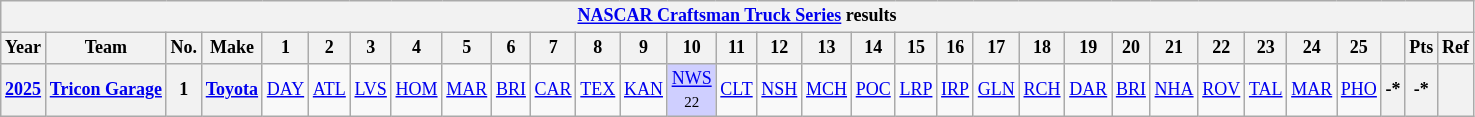<table class="wikitable" style="text-align:center; font-size:75%">
<tr>
<th colspan=32><a href='#'>NASCAR Craftsman Truck Series</a> results</th>
</tr>
<tr>
<th>Year</th>
<th>Team</th>
<th>No.</th>
<th>Make</th>
<th>1</th>
<th>2</th>
<th>3</th>
<th>4</th>
<th>5</th>
<th>6</th>
<th>7</th>
<th>8</th>
<th>9</th>
<th>10</th>
<th>11</th>
<th>12</th>
<th>13</th>
<th>14</th>
<th>15</th>
<th>16</th>
<th>17</th>
<th>18</th>
<th>19</th>
<th>20</th>
<th>21</th>
<th>22</th>
<th>23</th>
<th>24</th>
<th>25</th>
<th></th>
<th>Pts</th>
<th>Ref</th>
</tr>
<tr>
<th><a href='#'>2025</a></th>
<th><a href='#'>Tricon Garage</a></th>
<th>1</th>
<th><a href='#'>Toyota</a></th>
<td><a href='#'>DAY</a></td>
<td><a href='#'>ATL</a></td>
<td><a href='#'>LVS</a></td>
<td><a href='#'>HOM</a></td>
<td><a href='#'>MAR</a></td>
<td><a href='#'>BRI</a></td>
<td><a href='#'>CAR</a></td>
<td><a href='#'>TEX</a></td>
<td><a href='#'>KAN</a></td>
<td style="background:#CFCFFF;"><a href='#'>NWS</a><br><small>22</small></td>
<td><a href='#'>CLT</a></td>
<td><a href='#'>NSH</a></td>
<td><a href='#'>MCH</a></td>
<td><a href='#'>POC</a></td>
<td><a href='#'>LRP</a></td>
<td><a href='#'>IRP</a></td>
<td><a href='#'>GLN</a></td>
<td><a href='#'>RCH</a></td>
<td><a href='#'>DAR</a></td>
<td><a href='#'>BRI</a></td>
<td><a href='#'>NHA</a></td>
<td><a href='#'>ROV</a></td>
<td><a href='#'>TAL</a></td>
<td><a href='#'>MAR</a></td>
<td><a href='#'>PHO</a></td>
<th>-*</th>
<th>-*</th>
<th></th>
</tr>
</table>
